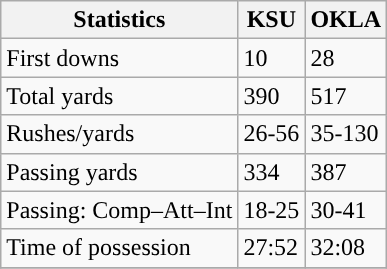<table class="wikitable" style="float: left;">
<tr>
<th>Statistics</th>
<th>KSU</th>
<th>OKLA</th>
</tr>
<tr>
<td>First downs</td>
<td>10</td>
<td>28</td>
</tr>
<tr>
<td>Total yards</td>
<td>390</td>
<td>517</td>
</tr>
<tr>
<td>Rushes/yards</td>
<td>26-56</td>
<td>35-130</td>
</tr>
<tr>
<td>Passing yards</td>
<td>334</td>
<td>387</td>
</tr>
<tr>
<td>Passing: Comp–Att–Int</td>
<td>18-25</td>
<td>30-41</td>
</tr>
<tr>
<td>Time of possession</td>
<td>27:52</td>
<td>32:08</td>
</tr>
<tr>
</tr>
</table>
